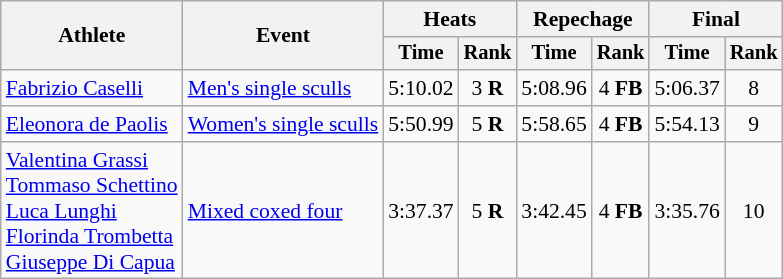<table class="wikitable" style="font-size:90%">
<tr>
<th rowspan=2>Athlete</th>
<th rowspan=2>Event</th>
<th colspan=2>Heats</th>
<th colspan=2>Repechage</th>
<th colspan=2>Final</th>
</tr>
<tr style="font-size:95%">
<th>Time</th>
<th>Rank</th>
<th>Time</th>
<th>Rank</th>
<th>Time</th>
<th>Rank</th>
</tr>
<tr align=center>
<td align=left><a href='#'>Fabrizio Caselli</a></td>
<td align=left><a href='#'>Men's single sculls</a></td>
<td>5:10.02</td>
<td>3 <strong>R</strong></td>
<td>5:08.96</td>
<td>4 <strong>FB</strong></td>
<td>5:06.37</td>
<td>8</td>
</tr>
<tr align=center>
<td align=left><a href='#'>Eleonora de Paolis</a></td>
<td align=left><a href='#'>Women's single sculls</a></td>
<td>5:50.99</td>
<td>5 <strong>R</strong></td>
<td>5:58.65</td>
<td>4 <strong>FB</strong></td>
<td>5:54.13</td>
<td>9</td>
</tr>
<tr align=center>
<td align=left><a href='#'>Valentina Grassi</a><br><a href='#'>Tommaso Schettino</a><br><a href='#'>Luca Lunghi</a><br><a href='#'>Florinda Trombetta</a><br><a href='#'>Giuseppe Di Capua</a></td>
<td align=left><a href='#'>Mixed coxed four</a></td>
<td>3:37.37</td>
<td>5 <strong>R</strong></td>
<td>3:42.45</td>
<td>4 <strong>FB</strong></td>
<td>3:35.76</td>
<td>10</td>
</tr>
</table>
